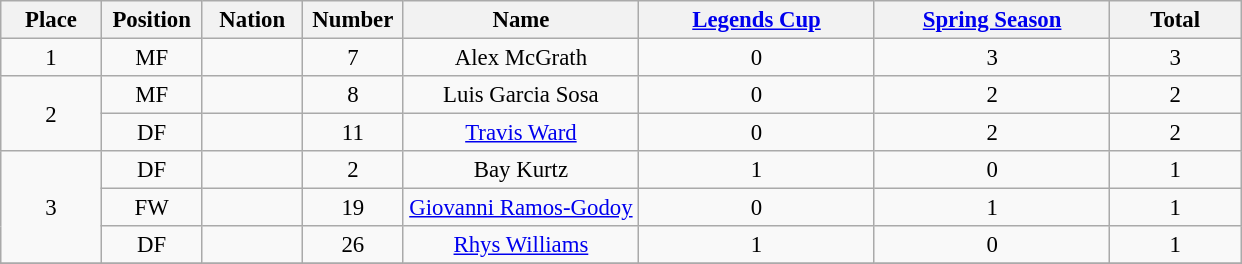<table class="wikitable" style="font-size: 95%; text-align: center;">
<tr>
<th width=60>Place</th>
<th width=60>Position</th>
<th width=60>Nation</th>
<th width=60>Number</th>
<th width=150>Name</th>
<th width=150><a href='#'>Legends Cup</a></th>
<th width=150><a href='#'>Spring Season</a></th>
<th width=80><strong>Total</strong></th>
</tr>
<tr>
<td>1</td>
<td>MF</td>
<td></td>
<td>7</td>
<td>Alex McGrath</td>
<td>0</td>
<td>3</td>
<td>3</td>
</tr>
<tr>
<td rowspan="2">2</td>
<td>MF</td>
<td></td>
<td>8</td>
<td>Luis Garcia Sosa</td>
<td>0</td>
<td>2</td>
<td>2</td>
</tr>
<tr>
<td>DF</td>
<td></td>
<td>11</td>
<td><a href='#'>Travis Ward</a></td>
<td>0</td>
<td>2</td>
<td>2</td>
</tr>
<tr>
<td rowspan="3">3</td>
<td>DF</td>
<td></td>
<td>2</td>
<td>Bay Kurtz</td>
<td>1</td>
<td>0</td>
<td>1</td>
</tr>
<tr>
<td>FW</td>
<td></td>
<td>19</td>
<td><a href='#'>Giovanni Ramos-Godoy</a></td>
<td>0</td>
<td>1</td>
<td>1</td>
</tr>
<tr>
<td>DF</td>
<td></td>
<td>26</td>
<td><a href='#'>Rhys Williams</a></td>
<td>1</td>
<td>0</td>
<td>1</td>
</tr>
<tr>
</tr>
</table>
